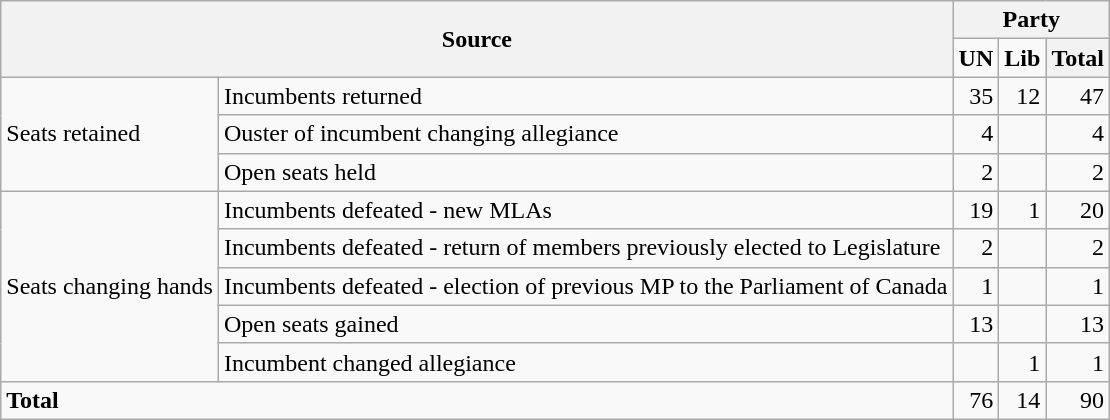<table class="wikitable" style="text-align:right;">
<tr>
<th colspan="2" rowspan="2">Source</th>
<th colspan="3">Party</th>
</tr>
<tr>
<td><strong>UN</strong></td>
<td><strong>Lib</strong></td>
<th>Total</th>
</tr>
<tr>
<td rowspan="3" style="text-align:left;">Seats retained</td>
<td style="text-align:left;">Incumbents returned</td>
<td>35</td>
<td>12</td>
<td>47</td>
</tr>
<tr>
<td style="text-align:left;">Ouster of incumbent changing allegiance</td>
<td>4</td>
<td></td>
<td>4</td>
</tr>
<tr>
<td style="text-align:left;">Open seats held</td>
<td>2</td>
<td></td>
<td>2</td>
</tr>
<tr>
<td rowspan="5" style="text-align:left;">Seats changing hands</td>
<td style="text-align:left;">Incumbents defeated - new MLAs</td>
<td>19</td>
<td>1</td>
<td>20</td>
</tr>
<tr>
<td style="text-align:left;">Incumbents defeated - return of members previously elected to Legislature</td>
<td>2</td>
<td></td>
<td>2</td>
</tr>
<tr>
<td style="text-align:left;">Incumbents defeated - election of previous MP to the Parliament of Canada</td>
<td>1</td>
<td></td>
<td>1</td>
</tr>
<tr>
<td style="text-align:left;">Open seats gained</td>
<td>13</td>
<td></td>
<td>13</td>
</tr>
<tr>
<td style="text-align:left;">Incumbent changed allegiance</td>
<td></td>
<td>1</td>
<td>1</td>
</tr>
<tr>
<td colspan="2" style="text-align:left;"><strong>Total</strong></td>
<td>76</td>
<td>14</td>
<td>90</td>
</tr>
</table>
